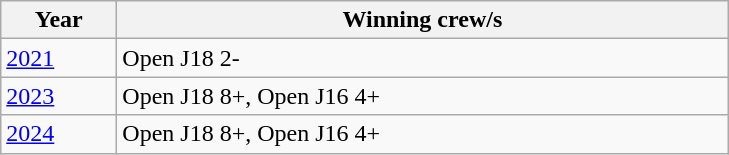<table class="wikitable">
<tr>
<th width=70>Year</th>
<th width=400>Winning crew/s</th>
</tr>
<tr>
<td><a href='#'>2021</a></td>
<td>Open J18 2-</td>
</tr>
<tr>
<td><a href='#'>2023</a></td>
<td>Open J18 8+, Open J16 4+</td>
</tr>
<tr>
<td><a href='#'>2024</a></td>
<td>Open J18 8+, Open J16 4+</td>
</tr>
</table>
